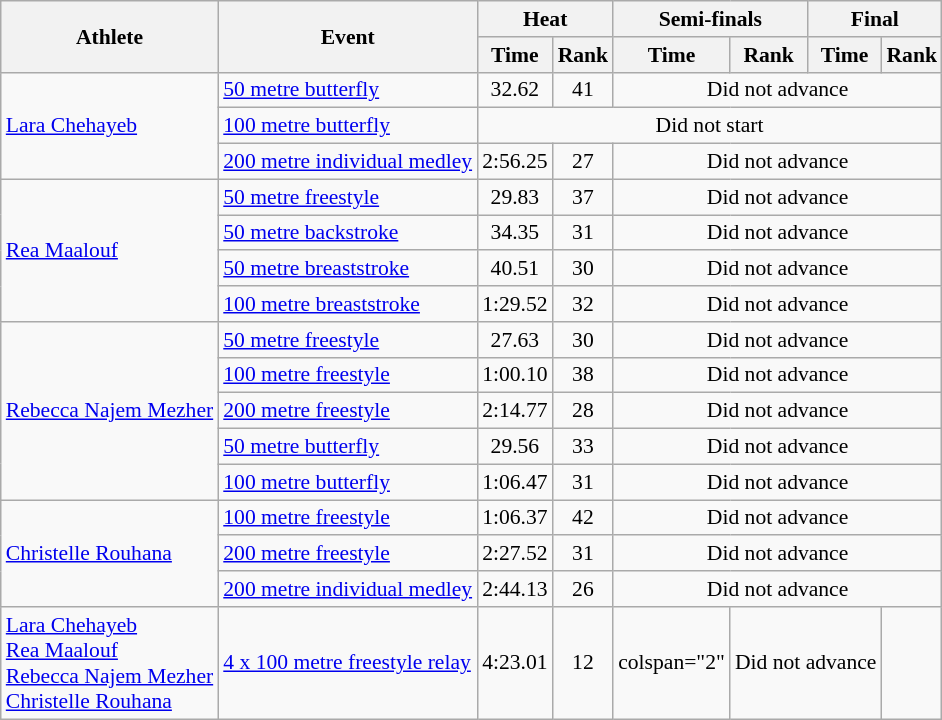<table class="wikitable" style="font-size:90%; text-align:center">
<tr>
<th rowspan="2">Athlete</th>
<th rowspan="2">Event</th>
<th colspan="2">Heat</th>
<th colspan="2">Semi-finals</th>
<th colspan="2">Final</th>
</tr>
<tr>
<th>Time</th>
<th>Rank</th>
<th>Time</th>
<th>Rank</th>
<th>Time</th>
<th>Rank</th>
</tr>
<tr>
<td align="left" rowspan="3"><a href='#'>Lara Chehayeb</a></td>
<td align="left"><a href='#'>50 metre butterfly</a></td>
<td>32.62</td>
<td>41</td>
<td colspan="4">Did not advance</td>
</tr>
<tr>
<td align="left"><a href='#'>100 metre butterfly</a></td>
<td colspan="6">Did not start</td>
</tr>
<tr>
<td align="left"><a href='#'>200 metre individual medley</a></td>
<td>2:56.25</td>
<td>27</td>
<td colspan="4">Did not advance</td>
</tr>
<tr>
<td align="left" rowspan="4"><a href='#'>Rea Maalouf</a></td>
<td align="left"><a href='#'>50 metre freestyle</a></td>
<td>29.83</td>
<td>37</td>
<td colspan="4">Did not advance</td>
</tr>
<tr>
<td align="left"><a href='#'>50 metre backstroke</a></td>
<td>34.35</td>
<td>31</td>
<td colspan="4">Did not advance</td>
</tr>
<tr>
<td align="left"><a href='#'>50 metre breaststroke</a></td>
<td>40.51</td>
<td>30</td>
<td colspan="4">Did not advance</td>
</tr>
<tr>
<td align="left"><a href='#'>100 metre breaststroke</a></td>
<td>1:29.52</td>
<td>32</td>
<td colspan="4">Did not advance</td>
</tr>
<tr>
<td align="left" rowspan="5"><a href='#'>Rebecca Najem Mezher</a></td>
<td align="left"><a href='#'>50 metre freestyle</a></td>
<td>27.63</td>
<td>30</td>
<td colspan="4">Did not advance</td>
</tr>
<tr>
<td align="left"><a href='#'>100 metre freestyle</a></td>
<td>1:00.10</td>
<td>38</td>
<td colspan="4">Did not advance</td>
</tr>
<tr>
<td align="left"><a href='#'>200 metre freestyle</a></td>
<td>2:14.77</td>
<td>28</td>
<td colspan="4">Did not advance</td>
</tr>
<tr>
<td align="left"><a href='#'>50 metre butterfly</a></td>
<td>29.56</td>
<td>33</td>
<td colspan="4">Did not advance</td>
</tr>
<tr>
<td align="left"><a href='#'>100 metre butterfly</a></td>
<td>1:06.47</td>
<td>31</td>
<td colspan="4">Did not advance</td>
</tr>
<tr>
<td align="left" rowspan="3"><a href='#'>Christelle Rouhana</a></td>
<td align="left"><a href='#'>100 metre freestyle</a></td>
<td>1:06.37</td>
<td>42</td>
<td colspan="4">Did not advance</td>
</tr>
<tr>
<td align="left"><a href='#'>200 metre freestyle</a></td>
<td>2:27.52</td>
<td>31</td>
<td colspan="4">Did not advance</td>
</tr>
<tr>
<td align="left"><a href='#'>200 metre individual medley</a></td>
<td>2:44.13</td>
<td>26</td>
<td colspan="4">Did not advance</td>
</tr>
<tr>
<td align="left"><a href='#'>Lara Chehayeb</a><br><a href='#'>Rea Maalouf</a><br><a href='#'>Rebecca Najem Mezher</a><br><a href='#'>Christelle Rouhana</a></td>
<td align="left"><a href='#'>4 x 100 metre freestyle relay</a></td>
<td>4:23.01</td>
<td>12</td>
<td>colspan="2" </td>
<td colspan="2">Did not advance</td>
</tr>
</table>
